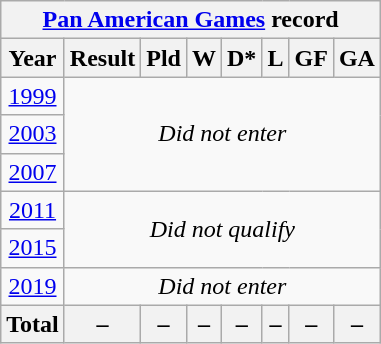<table class="wikitable" style="text-align: center;">
<tr>
<th colspan=8><a href='#'>Pan American Games</a> record</th>
</tr>
<tr>
<th>Year</th>
<th>Result</th>
<th>Pld</th>
<th>W</th>
<th>D*</th>
<th>L</th>
<th>GF</th>
<th>GA</th>
</tr>
<tr>
<td> <a href='#'>1999</a></td>
<td colspan=7 rowspan=3><em>Did not enter</em></td>
</tr>
<tr>
<td> <a href='#'>2003</a></td>
</tr>
<tr>
<td> <a href='#'>2007</a></td>
</tr>
<tr>
<td> <a href='#'>2011</a></td>
<td colspan=7 rowspan=2><em>Did not qualify</em></td>
</tr>
<tr>
<td> <a href='#'>2015</a></td>
</tr>
<tr>
<td> <a href='#'>2019</a></td>
<td colspan=7><em>Did not enter</em></td>
</tr>
<tr>
<th>Total</th>
<th>–</th>
<th>–</th>
<th>–</th>
<th>–</th>
<th>–</th>
<th>–</th>
<th>–</th>
</tr>
</table>
